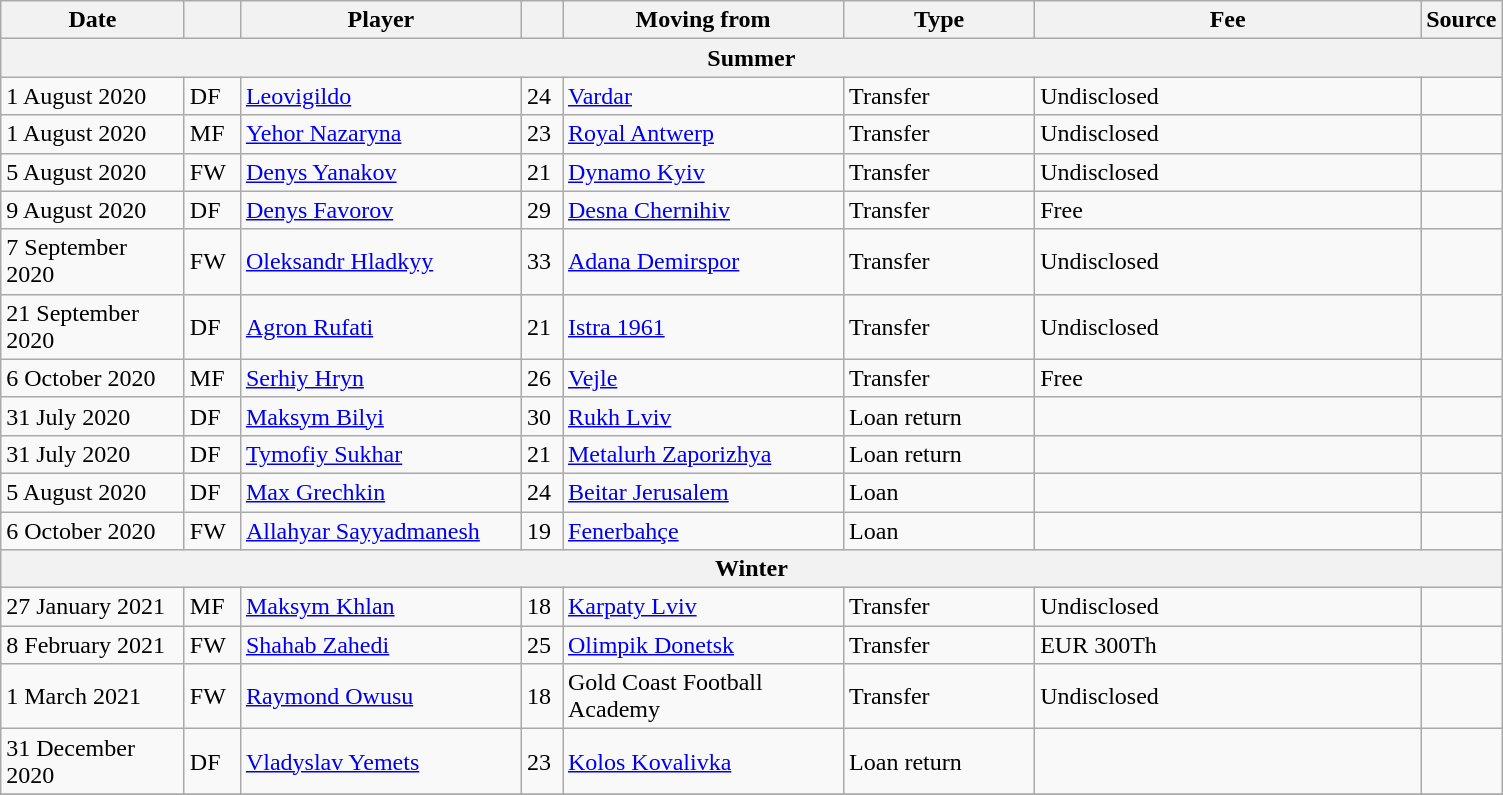<table class="wikitable sortable">
<tr>
<th style="width:115px;">Date</th>
<th style="width:30px;"></th>
<th style="width:180px;">Player</th>
<th style="width:20px;"></th>
<th style="width:180px;">Moving from</th>
<th style="width:120px;" class="unsortable">Type</th>
<th style="width:250px;" class="unsortable">Fee</th>
<th style="width:20px;">Source</th>
</tr>
<tr>
<th colspan=8>Summer</th>
</tr>
<tr>
<td>1 August 2020</td>
<td>DF</td>
<td> <a href='#'>Leovigildo</a></td>
<td>24</td>
<td> <a href='#'>Vardar</a></td>
<td>Transfer</td>
<td>Undisclosed</td>
<td></td>
</tr>
<tr>
<td>1 August 2020</td>
<td>MF</td>
<td> <a href='#'>Yehor Nazaryna</a></td>
<td>23</td>
<td> <a href='#'>Royal Antwerp</a></td>
<td>Transfer</td>
<td>Undisclosed</td>
<td></td>
</tr>
<tr>
<td>5 August 2020</td>
<td>FW</td>
<td> <a href='#'>Denys Yanakov</a></td>
<td>21</td>
<td> <a href='#'>Dynamo Kyiv</a></td>
<td>Transfer</td>
<td>Undisclosed</td>
<td></td>
</tr>
<tr>
<td>9 August 2020</td>
<td>DF</td>
<td> <a href='#'>Denys Favorov</a></td>
<td>29</td>
<td> <a href='#'>Desna Chernihiv</a></td>
<td>Transfer</td>
<td>Free</td>
<td></td>
</tr>
<tr>
<td>7 September 2020</td>
<td>FW</td>
<td> <a href='#'>Oleksandr Hladkyy</a></td>
<td>33</td>
<td> <a href='#'>Adana Demirspor</a></td>
<td>Transfer</td>
<td>Undisclosed</td>
<td></td>
</tr>
<tr>
<td>21 September 2020</td>
<td>DF</td>
<td> <a href='#'>Agron Rufati</a></td>
<td>21</td>
<td> <a href='#'>Istra 1961</a></td>
<td>Transfer</td>
<td>Undisclosed</td>
<td></td>
</tr>
<tr>
<td>6 October 2020</td>
<td>MF</td>
<td> <a href='#'>Serhiy Hryn</a></td>
<td>26</td>
<td> <a href='#'>Vejle</a></td>
<td>Transfer</td>
<td>Free</td>
<td></td>
</tr>
<tr>
<td>31 July 2020</td>
<td>DF</td>
<td> <a href='#'>Maksym Bilyi</a></td>
<td>30</td>
<td> <a href='#'>Rukh Lviv</a></td>
<td>Loan return</td>
<td></td>
<td></td>
</tr>
<tr>
<td>31 July 2020</td>
<td>DF</td>
<td> <a href='#'>Tymofiy Sukhar</a></td>
<td>21</td>
<td> <a href='#'>Metalurh Zaporizhya</a></td>
<td>Loan return</td>
<td></td>
<td></td>
</tr>
<tr>
<td>5 August 2020</td>
<td>DF</td>
<td> <a href='#'>Max Grechkin</a></td>
<td>24</td>
<td> <a href='#'>Beitar Jerusalem</a></td>
<td>Loan</td>
<td></td>
<td></td>
</tr>
<tr>
<td>6 October 2020</td>
<td>FW</td>
<td> <a href='#'>Allahyar Sayyadmanesh</a></td>
<td>19</td>
<td> <a href='#'>Fenerbahçe</a></td>
<td>Loan</td>
<td></td>
<td></td>
</tr>
<tr>
<th colspan=8>Winter</th>
</tr>
<tr>
<td>27 January 2021</td>
<td>MF</td>
<td> <a href='#'>Maksym Khlan</a></td>
<td>18</td>
<td> <a href='#'>Karpaty Lviv</a></td>
<td>Transfer</td>
<td>Undisclosed</td>
<td></td>
</tr>
<tr>
<td>8 February 2021</td>
<td>FW</td>
<td> <a href='#'>Shahab Zahedi</a></td>
<td>25</td>
<td> <a href='#'>Olimpik Donetsk</a></td>
<td>Transfer</td>
<td>EUR 300Th</td>
<td></td>
</tr>
<tr>
<td>1 March 2021</td>
<td>FW</td>
<td> <a href='#'>Raymond Owusu</a></td>
<td>18</td>
<td> Gold Coast Football Academy</td>
<td>Transfer</td>
<td>Undisclosed</td>
<td></td>
</tr>
<tr>
<td>31 December 2020</td>
<td>DF</td>
<td> <a href='#'>Vladyslav Yemets</a></td>
<td>23</td>
<td> <a href='#'>Kolos Kovalivka</a></td>
<td>Loan return</td>
<td></td>
<td></td>
</tr>
<tr>
</tr>
</table>
